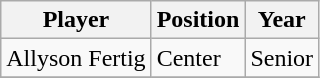<table class="wikitable" border="1">
<tr align=center>
<th style= >Player</th>
<th style= >Position</th>
<th style= >Year</th>
</tr>
<tr>
<td>Allyson Fertig</td>
<td>Center</td>
<td>Senior</td>
</tr>
<tr>
</tr>
</table>
